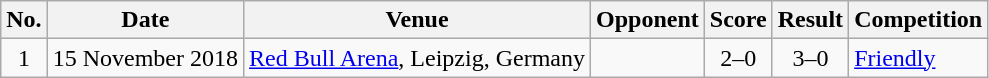<table class="wikitable">
<tr>
<th>No.</th>
<th>Date</th>
<th>Venue</th>
<th>Opponent</th>
<th>Score</th>
<th>Result</th>
<th>Competition</th>
</tr>
<tr>
<td align=center>1</td>
<td>15 November 2018</td>
<td><a href='#'>Red Bull Arena</a>, Leipzig, Germany</td>
<td></td>
<td align=center>2–0</td>
<td align=center>3–0</td>
<td><a href='#'>Friendly</a></td>
</tr>
</table>
